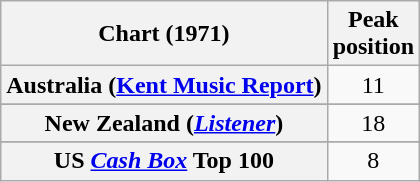<table class="wikitable sortable plainrowheaders" style="text-align:center">
<tr>
<th scope="col">Chart (1971)</th>
<th scope="col">Peak<br>position</th>
</tr>
<tr>
<th scope="row">Australia (<a href='#'>Kent Music Report</a>)</th>
<td>11</td>
</tr>
<tr>
</tr>
<tr>
</tr>
<tr>
</tr>
<tr>
</tr>
<tr>
</tr>
<tr>
</tr>
<tr>
<th scope="row">New Zealand (<em><a href='#'>Listener</a></em>)</th>
<td>18</td>
</tr>
<tr>
</tr>
<tr>
</tr>
<tr>
</tr>
<tr>
<th scope="row">US <em><a href='#'>Cash Box</a></em> Top 100</th>
<td>8</td>
</tr>
</table>
